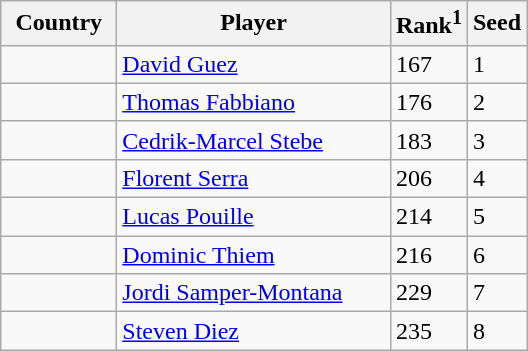<table class="sortable wikitable">
<tr>
<th width="70">Country</th>
<th width="175">Player</th>
<th>Rank<sup>1</sup></th>
<th>Seed</th>
</tr>
<tr>
<td></td>
<td><a href='#'>David Guez</a></td>
<td>167</td>
<td>1</td>
</tr>
<tr>
<td></td>
<td><a href='#'>Thomas Fabbiano</a></td>
<td>176</td>
<td>2</td>
</tr>
<tr>
<td></td>
<td><a href='#'>Cedrik-Marcel Stebe</a></td>
<td>183</td>
<td>3</td>
</tr>
<tr>
<td></td>
<td><a href='#'>Florent Serra</a></td>
<td>206</td>
<td>4</td>
</tr>
<tr>
<td></td>
<td><a href='#'>Lucas Pouille</a></td>
<td>214</td>
<td>5</td>
</tr>
<tr>
<td></td>
<td><a href='#'>Dominic Thiem</a></td>
<td>216</td>
<td>6</td>
</tr>
<tr>
<td></td>
<td><a href='#'>Jordi Samper-Montana</a></td>
<td>229</td>
<td>7</td>
</tr>
<tr>
<td></td>
<td><a href='#'>Steven Diez</a></td>
<td>235</td>
<td>8</td>
</tr>
</table>
